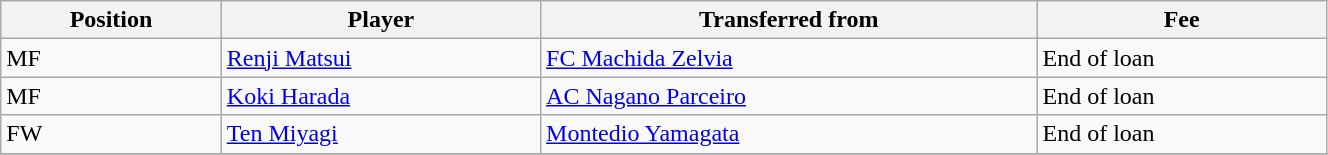<table class="wikitable sortable" style="width:70%; text-align:center; font-size:100%; text-align:left;">
<tr>
<th>Position</th>
<th>Player</th>
<th>Transferred from</th>
<th>Fee</th>
</tr>
<tr>
<td>MF</td>
<td> <a href='#'>Renji Matsui</a></td>
<td> <a href='#'>FC Machida Zelvia</a></td>
<td>End of loan </td>
</tr>
<tr>
<td>MF</td>
<td> <a href='#'>Koki Harada</a></td>
<td> <a href='#'>AC Nagano Parceiro</a></td>
<td>End of loan </td>
</tr>
<tr>
<td>FW</td>
<td> <a href='#'>Ten Miyagi</a></td>
<td> <a href='#'>Montedio Yamagata</a></td>
<td>End of loan </td>
</tr>
<tr>
</tr>
</table>
